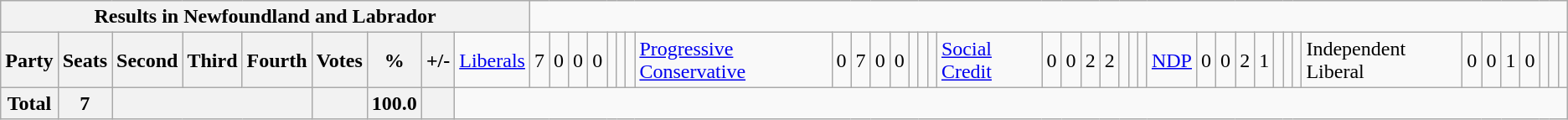<table class="wikitable">
<tr>
<th colspan=10>Results in Newfoundland and Labrador</th>
</tr>
<tr>
<th colspan=2>Party</th>
<th>Seats</th>
<th>Second</th>
<th>Third</th>
<th>Fourth</th>
<th>Votes</th>
<th>%</th>
<th>+/-<br></th>
<td><a href='#'>Liberals</a></td>
<td align="right">7</td>
<td align="right">0</td>
<td align="right">0</td>
<td align="right">0</td>
<td align="right"></td>
<td align="right"></td>
<td align="right"><br></td>
<td><a href='#'>Progressive Conservative</a></td>
<td align="right">0</td>
<td align="right">7</td>
<td align="right">0</td>
<td align="right">0</td>
<td align="right"></td>
<td align="right"></td>
<td align="right"><br></td>
<td><a href='#'>Social Credit</a></td>
<td align="right">0</td>
<td align="right">0</td>
<td align="right">2</td>
<td align="right">2</td>
<td align="right"></td>
<td align="right"></td>
<td align="right"><br></td>
<td><a href='#'>NDP</a></td>
<td align="right">0</td>
<td align="right">0</td>
<td align="right">2</td>
<td align="right">1</td>
<td align="right"></td>
<td align="right"></td>
<td align="right"><br></td>
<td>Independent Liberal</td>
<td align="right">0</td>
<td align="right">0</td>
<td align="right">1</td>
<td align="right">0</td>
<td align="right"></td>
<td align="right"></td>
<td align="right"></td>
</tr>
<tr>
<th colspan="2">Total</th>
<th>7</th>
<th colspan="3"></th>
<th></th>
<th>100.0</th>
<th></th>
</tr>
</table>
